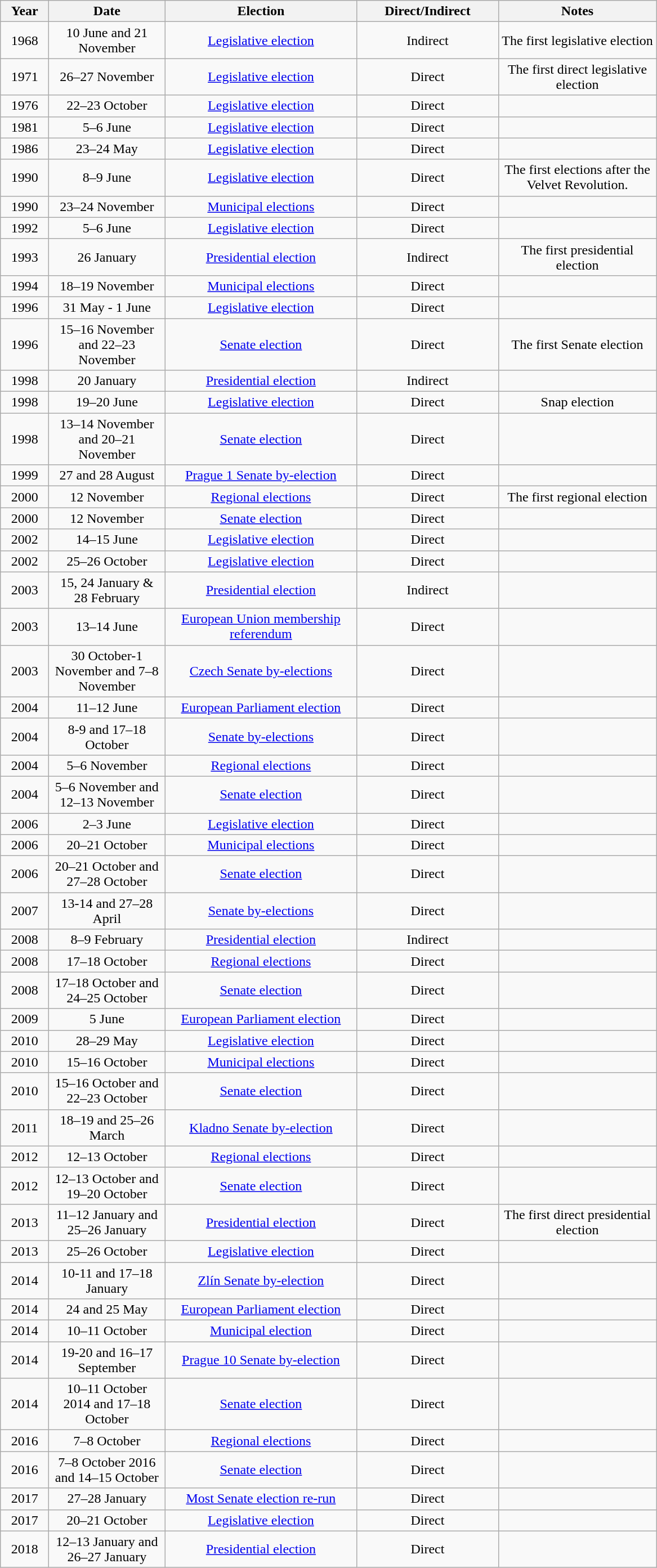<table class="wikitable" style="text-align:center;">
<tr>
<th style="width:50px;">Year</th>
<th style="width:130px;">Date</th>
<th style="width:220px;">Election</th>
<th style="width:160px;">Direct/Indirect</th>
<th style="width:180px;">Notes</th>
</tr>
<tr>
<td>1968</td>
<td>10 June and 21 November</td>
<td><a href='#'>Legislative election</a></td>
<td>Indirect</td>
<td>The first legislative election</td>
</tr>
<tr>
<td>1971</td>
<td>26–27 November</td>
<td><a href='#'>Legislative election</a></td>
<td>Direct</td>
<td>The first direct legislative election</td>
</tr>
<tr>
<td>1976</td>
<td>22–23 October</td>
<td><a href='#'>Legislative election</a></td>
<td>Direct</td>
<td></td>
</tr>
<tr>
<td>1981</td>
<td>5–6 June</td>
<td><a href='#'>Legislative election</a></td>
<td>Direct</td>
<td></td>
</tr>
<tr>
<td>1986</td>
<td>23–24 May</td>
<td><a href='#'>Legislative election</a></td>
<td>Direct</td>
<td></td>
</tr>
<tr>
<td>1990</td>
<td>8–9 June</td>
<td><a href='#'>Legislative election</a></td>
<td>Direct</td>
<td>The first elections after the Velvet Revolution.</td>
</tr>
<tr>
<td>1990</td>
<td>23–24 November</td>
<td><a href='#'>Municipal elections</a></td>
<td>Direct</td>
<td></td>
</tr>
<tr>
<td>1992</td>
<td>5–6 June</td>
<td><a href='#'>Legislative election</a></td>
<td>Direct</td>
<td></td>
</tr>
<tr>
<td>1993</td>
<td>26 January</td>
<td><a href='#'>Presidential election</a></td>
<td>Indirect</td>
<td>The first presidential election</td>
</tr>
<tr>
<td>1994</td>
<td>18–19 November</td>
<td><a href='#'>Municipal elections</a></td>
<td>Direct</td>
<td></td>
</tr>
<tr>
<td>1996</td>
<td>31 May - 1 June</td>
<td><a href='#'>Legislative election</a></td>
<td>Direct</td>
<td></td>
</tr>
<tr>
<td>1996</td>
<td>15–16 November and 22–23 November</td>
<td><a href='#'>Senate election</a></td>
<td>Direct</td>
<td>The first Senate election</td>
</tr>
<tr>
<td>1998</td>
<td>20 January</td>
<td><a href='#'>Presidential election</a></td>
<td>Indirect</td>
<td></td>
</tr>
<tr>
<td>1998</td>
<td>19–20 June</td>
<td><a href='#'>Legislative election</a></td>
<td>Direct</td>
<td>Snap election</td>
</tr>
<tr>
<td>1998</td>
<td>13–14 November and 20–21 November</td>
<td><a href='#'>Senate election</a></td>
<td>Direct</td>
<td></td>
</tr>
<tr>
<td>1999</td>
<td>27 and 28 August</td>
<td><a href='#'>Prague 1 Senate by-election</a></td>
<td>Direct</td>
<td></td>
</tr>
<tr>
<td>2000</td>
<td>12 November</td>
<td><a href='#'>Regional elections</a></td>
<td>Direct</td>
<td>The first regional election</td>
</tr>
<tr>
<td>2000</td>
<td>12 November</td>
<td><a href='#'>Senate election</a></td>
<td>Direct</td>
<td></td>
</tr>
<tr>
<td>2002</td>
<td>14–15 June</td>
<td><a href='#'>Legislative election</a></td>
<td>Direct</td>
<td></td>
</tr>
<tr>
<td>2002</td>
<td>25–26 October</td>
<td><a href='#'>Legislative election</a></td>
<td>Direct</td>
<td></td>
</tr>
<tr>
<td>2003</td>
<td>15, 24 January & 28 February</td>
<td><a href='#'>Presidential election</a></td>
<td>Indirect</td>
<td></td>
</tr>
<tr>
<td>2003</td>
<td>13–14 June</td>
<td><a href='#'>European Union membership referendum</a></td>
<td>Direct</td>
<td></td>
</tr>
<tr>
<td>2003</td>
<td>30 October-1 November and 7–8 November</td>
<td><a href='#'>Czech Senate by-elections</a></td>
<td>Direct</td>
<td></td>
</tr>
<tr>
<td>2004</td>
<td>11–12 June</td>
<td><a href='#'>European Parliament election</a></td>
<td>Direct</td>
<td></td>
</tr>
<tr>
<td>2004</td>
<td>8-9 and 17–18 October</td>
<td><a href='#'>Senate by-elections</a></td>
<td>Direct</td>
<td></td>
</tr>
<tr>
<td>2004</td>
<td>5–6 November</td>
<td><a href='#'>Regional elections</a></td>
<td>Direct</td>
<td></td>
</tr>
<tr>
<td>2004</td>
<td>5–6 November and 12–13 November</td>
<td><a href='#'>Senate election</a></td>
<td>Direct</td>
<td></td>
</tr>
<tr>
<td>2006</td>
<td>2–3 June</td>
<td><a href='#'>Legislative election</a></td>
<td>Direct</td>
<td></td>
</tr>
<tr>
<td>2006</td>
<td>20–21 October</td>
<td><a href='#'>Municipal elections</a></td>
<td>Direct</td>
<td></td>
</tr>
<tr>
<td>2006</td>
<td>20–21 October and 27–28 October</td>
<td><a href='#'>Senate election</a></td>
<td>Direct</td>
<td></td>
</tr>
<tr>
<td>2007</td>
<td>13-14 and 27–28 April</td>
<td><a href='#'>Senate by-elections</a></td>
<td>Direct</td>
<td></td>
</tr>
<tr>
<td>2008</td>
<td>8–9 February</td>
<td><a href='#'>Presidential election</a></td>
<td>Indirect</td>
<td></td>
</tr>
<tr>
<td>2008</td>
<td>17–18 October</td>
<td><a href='#'>Regional elections</a></td>
<td>Direct</td>
<td></td>
</tr>
<tr>
<td>2008</td>
<td>17–18 October and 24–25 October</td>
<td><a href='#'>Senate election</a></td>
<td>Direct</td>
<td></td>
</tr>
<tr>
<td>2009</td>
<td>5 June</td>
<td><a href='#'>European Parliament election</a></td>
<td>Direct</td>
<td></td>
</tr>
<tr>
<td>2010</td>
<td>28–29 May</td>
<td><a href='#'>Legislative election</a></td>
<td>Direct</td>
<td></td>
</tr>
<tr>
<td>2010</td>
<td>15–16 October</td>
<td><a href='#'>Municipal elections</a></td>
<td>Direct</td>
<td></td>
</tr>
<tr>
<td>2010</td>
<td>15–16 October and 22–23 October</td>
<td><a href='#'>Senate election</a></td>
<td>Direct</td>
<td></td>
</tr>
<tr>
<td>2011</td>
<td>18–19 and 25–26 March</td>
<td><a href='#'>Kladno Senate by-election</a></td>
<td>Direct</td>
<td></td>
</tr>
<tr>
<td>2012</td>
<td>12–13 October</td>
<td><a href='#'>Regional elections</a></td>
<td>Direct</td>
<td></td>
</tr>
<tr>
<td>2012</td>
<td>12–13 October and 19–20 October</td>
<td><a href='#'>Senate election</a></td>
<td>Direct</td>
<td></td>
</tr>
<tr>
<td>2013</td>
<td>11–12 January and 25–26 January</td>
<td><a href='#'>Presidential election</a></td>
<td>Direct</td>
<td>The first direct presidential election</td>
</tr>
<tr>
<td>2013</td>
<td>25–26 October</td>
<td><a href='#'>Legislative election</a></td>
<td>Direct</td>
<td></td>
</tr>
<tr>
<td>2014</td>
<td>10-11 and 17–18 January</td>
<td><a href='#'>Zlín Senate by-election</a></td>
<td>Direct</td>
<td></td>
</tr>
<tr>
<td>2014</td>
<td>24 and 25 May</td>
<td><a href='#'>European Parliament election</a></td>
<td>Direct</td>
<td></td>
</tr>
<tr>
<td>2014</td>
<td>10–11 October</td>
<td><a href='#'>Municipal election</a></td>
<td>Direct</td>
<td></td>
</tr>
<tr>
<td>2014</td>
<td>19-20 and 16–17 September</td>
<td><a href='#'>Prague 10 Senate by-election</a></td>
<td>Direct</td>
<td></td>
</tr>
<tr>
<td>2014</td>
<td>10–11 October 2014 and 17–18 October</td>
<td><a href='#'>Senate election</a></td>
<td>Direct</td>
<td></td>
</tr>
<tr>
<td>2016</td>
<td>7–8 October</td>
<td><a href='#'>Regional elections</a></td>
<td>Direct</td>
<td></td>
</tr>
<tr>
<td>2016</td>
<td>7–8 October 2016 and 14–15 October</td>
<td><a href='#'>Senate election</a></td>
<td>Direct</td>
<td></td>
</tr>
<tr>
<td>2017</td>
<td>27–28 January</td>
<td><a href='#'>Most Senate election re-run</a></td>
<td>Direct</td>
<td></td>
</tr>
<tr>
<td>2017</td>
<td>20–21 October</td>
<td><a href='#'>Legislative election</a></td>
<td>Direct</td>
<td></td>
</tr>
<tr>
<td>2018</td>
<td>12–13 January and 26–27 January</td>
<td><a href='#'>Presidential election</a></td>
<td>Direct</td>
<td></td>
</tr>
</table>
